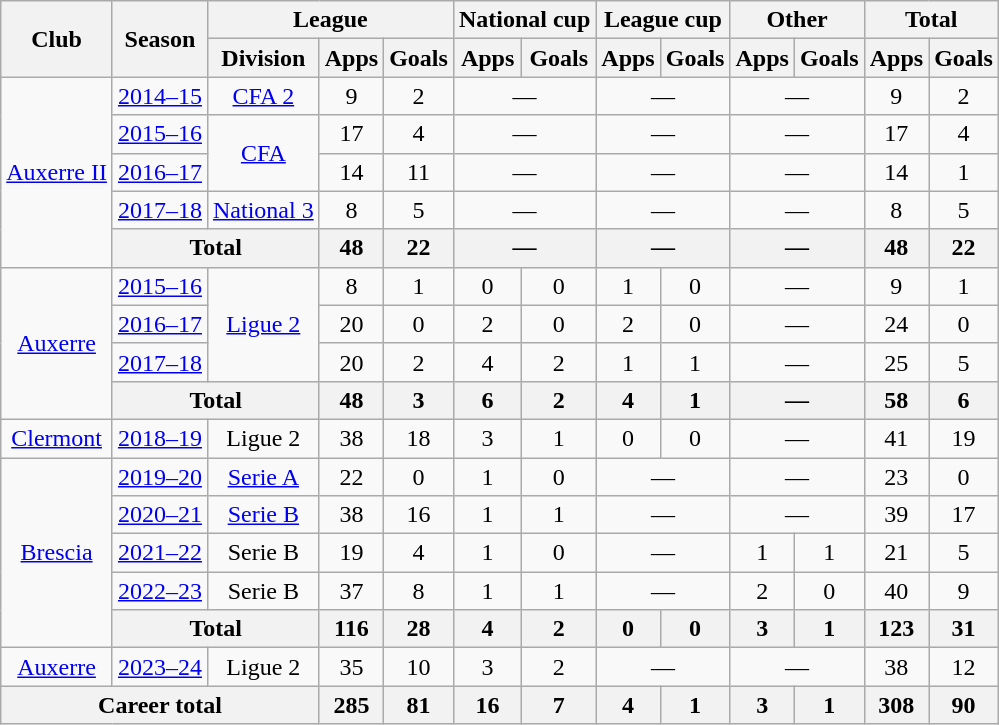<table class="wikitable" style="text-align:center">
<tr>
<th rowspan="2">Club</th>
<th rowspan="2">Season</th>
<th colspan="3">League</th>
<th colspan="2">National cup</th>
<th colspan="2">League cup</th>
<th colspan="2">Other</th>
<th colspan="2">Total</th>
</tr>
<tr>
<th>Division</th>
<th>Apps</th>
<th>Goals</th>
<th>Apps</th>
<th>Goals</th>
<th>Apps</th>
<th>Goals</th>
<th>Apps</th>
<th>Goals</th>
<th>Apps</th>
<th>Goals</th>
</tr>
<tr>
<td rowspan="5"><a href='#'>Auxerre II</a></td>
<td><a href='#'>2014–15</a></td>
<td><a href='#'>CFA 2</a></td>
<td>9</td>
<td>2</td>
<td colspan="2">—</td>
<td colspan="2">—</td>
<td colspan="2">—</td>
<td>9</td>
<td>2</td>
</tr>
<tr>
<td><a href='#'>2015–16</a></td>
<td rowspan="2"><a href='#'>CFA</a></td>
<td>17</td>
<td>4</td>
<td colspan="2">—</td>
<td colspan="2">—</td>
<td colspan="2">—</td>
<td>17</td>
<td>4</td>
</tr>
<tr>
<td><a href='#'>2016–17</a></td>
<td>14</td>
<td>11</td>
<td colspan="2">—</td>
<td colspan="2">—</td>
<td colspan="2">—</td>
<td>14</td>
<td>1</td>
</tr>
<tr>
<td><a href='#'>2017–18</a></td>
<td><a href='#'>National 3</a></td>
<td>8</td>
<td>5</td>
<td colspan="2">—</td>
<td colspan="2">—</td>
<td colspan="2">—</td>
<td>8</td>
<td>5</td>
</tr>
<tr>
<th colspan="2">Total</th>
<th>48</th>
<th>22</th>
<th colspan="2">—</th>
<th colspan="2">—</th>
<th colspan="2">—</th>
<th>48</th>
<th>22</th>
</tr>
<tr>
<td rowspan="4"><a href='#'>Auxerre</a></td>
<td><a href='#'>2015–16</a></td>
<td rowspan="3"><a href='#'>Ligue 2</a></td>
<td>8</td>
<td>1</td>
<td>0</td>
<td>0</td>
<td>1</td>
<td>0</td>
<td colspan="2">—</td>
<td>9</td>
<td>1</td>
</tr>
<tr>
<td><a href='#'>2016–17</a></td>
<td>20</td>
<td>0</td>
<td>2</td>
<td>0</td>
<td>2</td>
<td>0</td>
<td colspan="2">—</td>
<td>24</td>
<td>0</td>
</tr>
<tr>
<td><a href='#'>2017–18</a></td>
<td>20</td>
<td>2</td>
<td>4</td>
<td>2</td>
<td>1</td>
<td>1</td>
<td colspan="2">—</td>
<td>25</td>
<td>5</td>
</tr>
<tr>
<th colspan="2">Total</th>
<th>48</th>
<th>3</th>
<th>6</th>
<th>2</th>
<th>4</th>
<th>1</th>
<th colspan="2">—</th>
<th>58</th>
<th>6</th>
</tr>
<tr>
<td><a href='#'>Clermont</a></td>
<td><a href='#'>2018–19</a></td>
<td>Ligue 2</td>
<td>38</td>
<td>18</td>
<td>3</td>
<td>1</td>
<td>0</td>
<td>0</td>
<td colspan="2">—</td>
<td>41</td>
<td>19</td>
</tr>
<tr>
<td rowspan="5"><a href='#'>Brescia</a></td>
<td><a href='#'>2019–20</a></td>
<td><a href='#'>Serie A</a></td>
<td>22</td>
<td>0</td>
<td>1</td>
<td>0</td>
<td colspan="2">—</td>
<td colspan="2">—</td>
<td>23</td>
<td>0</td>
</tr>
<tr>
<td><a href='#'>2020–21</a></td>
<td><a href='#'>Serie B</a></td>
<td>38</td>
<td>16</td>
<td>1</td>
<td>1</td>
<td colspan="2">—</td>
<td colspan="2">—</td>
<td>39</td>
<td>17</td>
</tr>
<tr>
<td><a href='#'>2021–22</a></td>
<td>Serie B</td>
<td>19</td>
<td>4</td>
<td>1</td>
<td>0</td>
<td colspan="2">—</td>
<td>1</td>
<td>1</td>
<td>21</td>
<td>5</td>
</tr>
<tr>
<td><a href='#'>2022–23</a></td>
<td>Serie B</td>
<td>37</td>
<td>8</td>
<td>1</td>
<td>1</td>
<td colspan="2">—</td>
<td>2</td>
<td>0</td>
<td>40</td>
<td>9</td>
</tr>
<tr>
<th colspan="2">Total</th>
<th>116</th>
<th>28</th>
<th>4</th>
<th>2</th>
<th>0</th>
<th>0</th>
<th>3</th>
<th>1</th>
<th>123</th>
<th>31</th>
</tr>
<tr>
<td><a href='#'>Auxerre</a></td>
<td><a href='#'>2023–24</a></td>
<td>Ligue 2</td>
<td>35</td>
<td>10</td>
<td>3</td>
<td>2</td>
<td colspan="2">—</td>
<td colspan="2">—</td>
<td>38</td>
<td>12</td>
</tr>
<tr>
<th colspan="3">Career total</th>
<th>285</th>
<th>81</th>
<th>16</th>
<th>7</th>
<th>4</th>
<th>1</th>
<th>3</th>
<th>1</th>
<th>308</th>
<th>90</th>
</tr>
</table>
